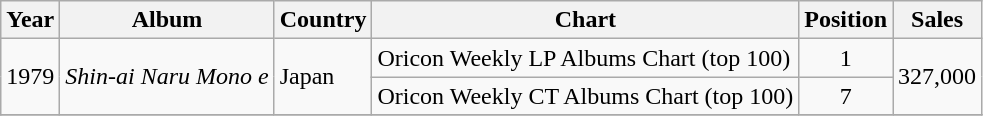<table class="wikitable">
<tr>
<th>Year</th>
<th>Album</th>
<th>Country</th>
<th>Chart</th>
<th>Position</th>
<th>Sales</th>
</tr>
<tr>
<td rowspan=2>1979</td>
<td rowspan=2><em>Shin-ai Naru Mono e</em></td>
<td rowspan=2>Japan</td>
<td>Oricon Weekly LP Albums Chart (top 100)</td>
<td align="center">1</td>
<td rowspan=2>327,000</td>
</tr>
<tr>
<td>Oricon Weekly CT Albums Chart (top 100)</td>
<td align="center">7</td>
</tr>
<tr>
</tr>
</table>
